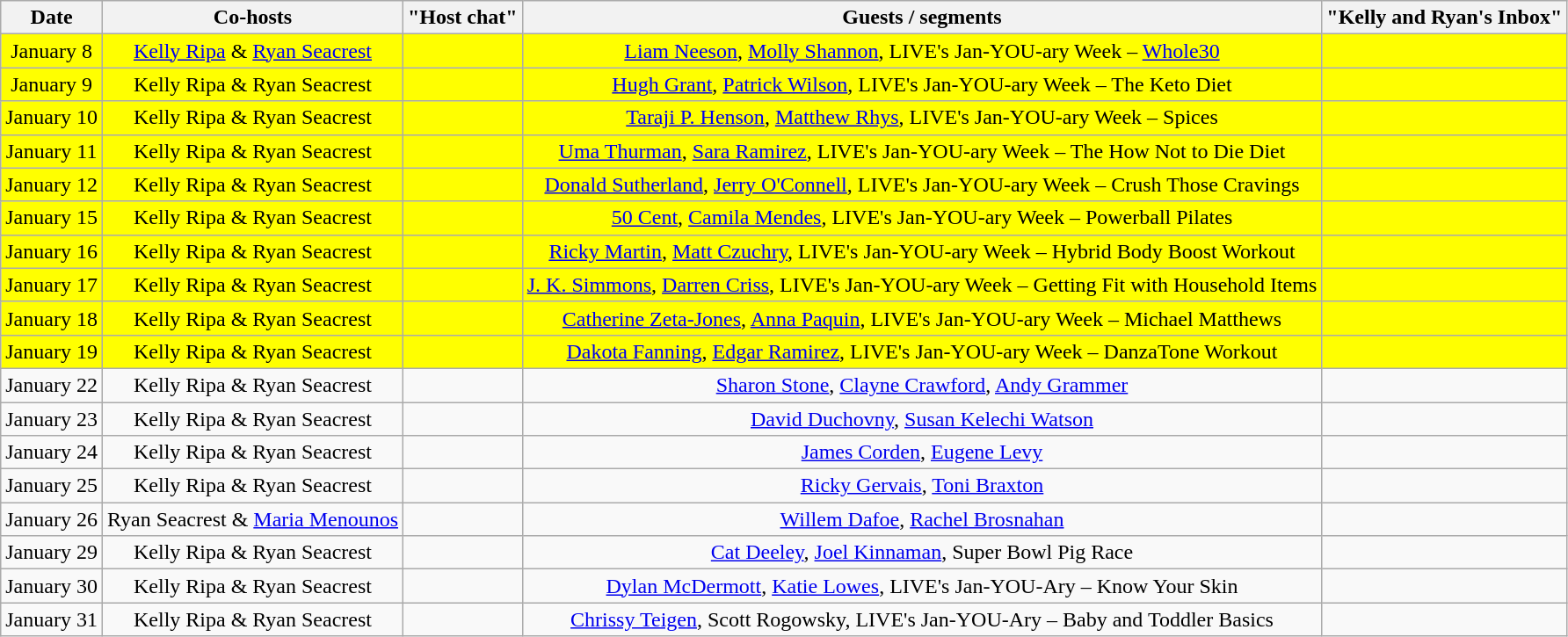<table class="wikitable sortable" style="text-align:center;">
<tr>
<th>Date</th>
<th>Co-hosts</th>
<th>"Host chat"</th>
<th>Guests / segments</th>
<th>"Kelly and Ryan's Inbox"</th>
</tr>
<tr style="background:yellow;">
<td>January 8</td>
<td><a href='#'>Kelly Ripa</a> & <a href='#'>Ryan Seacrest</a></td>
<td></td>
<td><a href='#'>Liam Neeson</a>, <a href='#'>Molly Shannon</a>, LIVE's Jan-YOU-ary Week – <a href='#'>Whole30</a></td>
<td></td>
</tr>
<tr style="background:yellow;">
<td>January 9</td>
<td>Kelly Ripa & Ryan Seacrest</td>
<td></td>
<td><a href='#'>Hugh Grant</a>, <a href='#'>Patrick Wilson</a>, LIVE's Jan-YOU-ary Week – The Keto Diet</td>
<td></td>
</tr>
<tr style="background:yellow;">
<td>January 10</td>
<td>Kelly Ripa & Ryan Seacrest</td>
<td></td>
<td><a href='#'>Taraji P. Henson</a>, <a href='#'>Matthew Rhys</a>, LIVE's Jan-YOU-ary Week – Spices</td>
<td></td>
</tr>
<tr style="background:yellow;">
<td>January 11</td>
<td>Kelly Ripa & Ryan Seacrest</td>
<td></td>
<td><a href='#'>Uma Thurman</a>, <a href='#'>Sara Ramirez</a>, LIVE's Jan-YOU-ary Week – The How Not to Die Diet</td>
<td></td>
</tr>
<tr style="background:yellow;">
<td>January 12</td>
<td>Kelly Ripa & Ryan Seacrest</td>
<td></td>
<td><a href='#'>Donald Sutherland</a>, <a href='#'>Jerry O'Connell</a>, LIVE's Jan-YOU-ary Week – Crush Those Cravings</td>
<td></td>
</tr>
<tr style="background:yellow;">
<td>January 15</td>
<td>Kelly Ripa & Ryan Seacrest</td>
<td></td>
<td><a href='#'>50 Cent</a>, <a href='#'>Camila Mendes</a>, LIVE's Jan-YOU-ary Week – Powerball Pilates</td>
<td></td>
</tr>
<tr style="background:yellow;">
<td>January 16</td>
<td>Kelly Ripa & Ryan Seacrest</td>
<td></td>
<td><a href='#'>Ricky Martin</a>, <a href='#'>Matt Czuchry</a>, LIVE's Jan-YOU-ary Week – Hybrid Body Boost Workout</td>
<td></td>
</tr>
<tr style="background:yellow;">
<td>January 17</td>
<td>Kelly Ripa & Ryan Seacrest</td>
<td></td>
<td><a href='#'>J. K. Simmons</a>, <a href='#'>Darren Criss</a>, LIVE's Jan-YOU-ary Week – Getting Fit with Household Items</td>
<td></td>
</tr>
<tr style="background:yellow;">
<td>January 18</td>
<td>Kelly Ripa & Ryan Seacrest</td>
<td></td>
<td><a href='#'>Catherine Zeta-Jones</a>, <a href='#'>Anna Paquin</a>, LIVE's Jan-YOU-ary Week – Michael Matthews</td>
<td></td>
</tr>
<tr style="background:yellow;">
<td>January 19</td>
<td>Kelly Ripa & Ryan Seacrest</td>
<td></td>
<td><a href='#'>Dakota Fanning</a>, <a href='#'>Edgar Ramirez</a>, LIVE's Jan-YOU-ary Week – DanzaTone Workout</td>
<td></td>
</tr>
<tr>
<td>January 22</td>
<td>Kelly Ripa & Ryan Seacrest</td>
<td></td>
<td><a href='#'>Sharon Stone</a>, <a href='#'>Clayne Crawford</a>, <a href='#'>Andy Grammer</a></td>
<td></td>
</tr>
<tr>
<td>January 23</td>
<td>Kelly Ripa & Ryan Seacrest</td>
<td></td>
<td><a href='#'>David Duchovny</a>, <a href='#'>Susan Kelechi Watson</a></td>
<td></td>
</tr>
<tr>
<td>January 24</td>
<td>Kelly Ripa & Ryan Seacrest</td>
<td></td>
<td><a href='#'>James Corden</a>, <a href='#'>Eugene Levy</a></td>
<td></td>
</tr>
<tr>
<td>January 25</td>
<td>Kelly Ripa & Ryan Seacrest</td>
<td></td>
<td><a href='#'>Ricky Gervais</a>, <a href='#'>Toni Braxton</a></td>
<td></td>
</tr>
<tr>
<td>January 26</td>
<td>Ryan Seacrest & <a href='#'>Maria Menounos</a></td>
<td></td>
<td><a href='#'>Willem Dafoe</a>, <a href='#'>Rachel Brosnahan</a></td>
<td></td>
</tr>
<tr>
<td>January 29</td>
<td>Kelly Ripa & Ryan Seacrest</td>
<td></td>
<td><a href='#'>Cat Deeley</a>, <a href='#'>Joel Kinnaman</a>, Super Bowl Pig Race</td>
<td></td>
</tr>
<tr>
<td>January 30</td>
<td>Kelly Ripa & Ryan Seacrest</td>
<td></td>
<td><a href='#'>Dylan McDermott</a>, <a href='#'>Katie Lowes</a>, LIVE's Jan-YOU-Ary – Know Your Skin</td>
<td></td>
</tr>
<tr>
<td>January 31</td>
<td>Kelly Ripa & Ryan Seacrest</td>
<td></td>
<td><a href='#'>Chrissy Teigen</a>, Scott Rogowsky, LIVE's Jan-YOU-Ary – Baby and Toddler Basics</td>
<td></td>
</tr>
</table>
